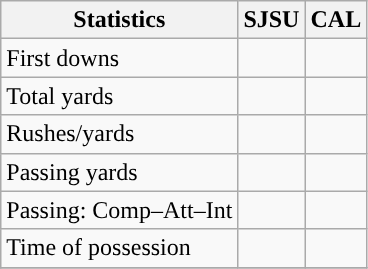<table class="wikitable" style="float: left;">
<tr>
<th>Statistics</th>
<th>SJSU</th>
<th>CAL</th>
</tr>
<tr>
<td>First downs</td>
<td></td>
<td></td>
</tr>
<tr>
<td>Total yards</td>
<td></td>
<td></td>
</tr>
<tr>
<td>Rushes/yards</td>
<td></td>
<td></td>
</tr>
<tr>
<td>Passing yards</td>
<td></td>
<td></td>
</tr>
<tr>
<td>Passing: Comp–Att–Int</td>
<td></td>
<td></td>
</tr>
<tr>
<td>Time of possession</td>
<td></td>
<td></td>
</tr>
<tr>
</tr>
</table>
